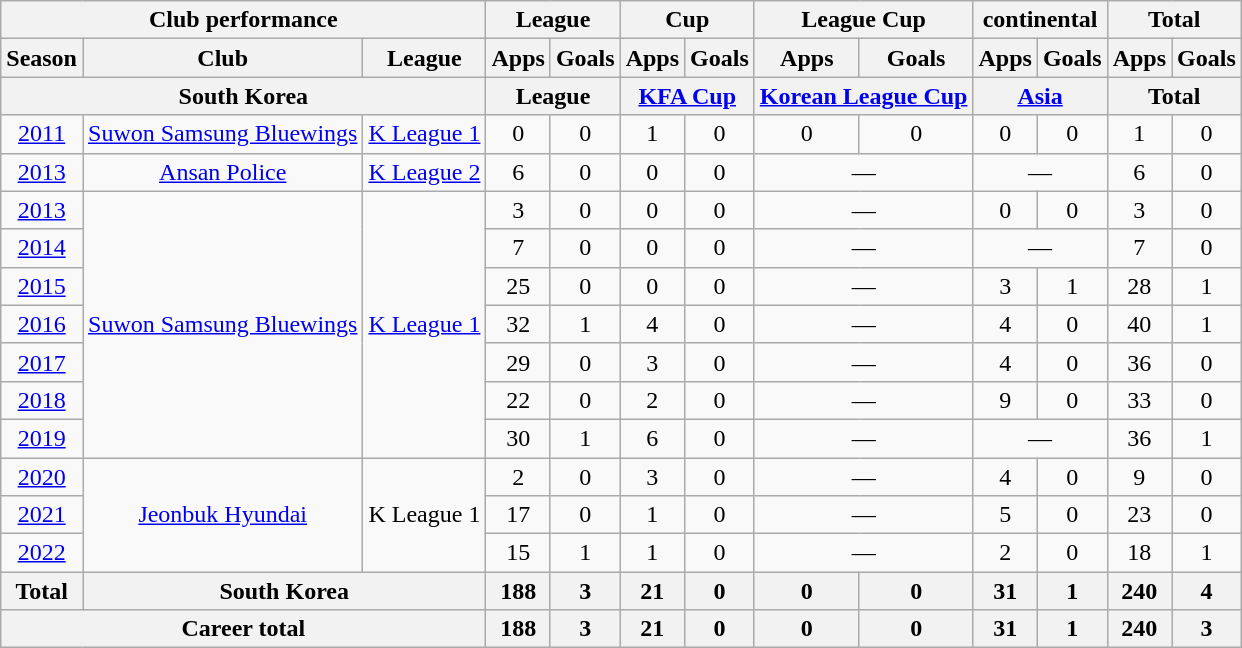<table class="wikitable" style="text-align:center">
<tr>
<th colspan=3>Club performance</th>
<th colspan=2>League</th>
<th colspan=2>Cup</th>
<th colspan=2>League Cup</th>
<th colspan=2>continental</th>
<th colspan=2>Total</th>
</tr>
<tr>
<th>Season</th>
<th>Club</th>
<th>League</th>
<th>Apps</th>
<th>Goals</th>
<th>Apps</th>
<th>Goals</th>
<th>Apps</th>
<th>Goals</th>
<th>Apps</th>
<th>Goals</th>
<th>Apps</th>
<th>Goals</th>
</tr>
<tr>
<th colspan=3>South Korea</th>
<th colspan=2>League</th>
<th colspan=2><a href='#'>KFA Cup</a></th>
<th colspan=2><a href='#'>Korean League Cup</a></th>
<th colspan=2><a href='#'>Asia</a></th>
<th colspan=2>Total</th>
</tr>
<tr>
<td><a href='#'>2011</a></td>
<td><a href='#'>Suwon Samsung Bluewings</a></td>
<td><a href='#'>K League 1</a></td>
<td>0</td>
<td>0</td>
<td>1</td>
<td>0</td>
<td>0</td>
<td>0</td>
<td>0</td>
<td>0</td>
<td>1</td>
<td>0</td>
</tr>
<tr>
<td><a href='#'>2013</a></td>
<td><a href='#'>Ansan Police</a></td>
<td><a href='#'>K League 2</a></td>
<td>6</td>
<td>0</td>
<td>0</td>
<td>0</td>
<td colspan=2>—</td>
<td colspan=2>—</td>
<td>6</td>
<td>0</td>
</tr>
<tr>
<td><a href='#'>2013</a></td>
<td rowspan=7><a href='#'>Suwon Samsung Bluewings</a></td>
<td rowspan=7><a href='#'>K League 1</a></td>
<td>3</td>
<td>0</td>
<td>0</td>
<td>0</td>
<td colspan=2>—</td>
<td>0</td>
<td>0</td>
<td>3</td>
<td>0</td>
</tr>
<tr>
<td><a href='#'>2014</a></td>
<td>7</td>
<td>0</td>
<td>0</td>
<td>0</td>
<td colspan=2>—</td>
<td colspan=2>—</td>
<td>7</td>
<td>0</td>
</tr>
<tr>
<td><a href='#'>2015</a></td>
<td>25</td>
<td>0</td>
<td>0</td>
<td>0</td>
<td colspan=2>—</td>
<td>3</td>
<td>1</td>
<td>28</td>
<td>1</td>
</tr>
<tr>
<td><a href='#'>2016</a></td>
<td>32</td>
<td>1</td>
<td>4</td>
<td>0</td>
<td colspan=2>—</td>
<td>4</td>
<td>0</td>
<td>40</td>
<td>1</td>
</tr>
<tr>
<td><a href='#'>2017</a></td>
<td>29</td>
<td>0</td>
<td>3</td>
<td>0</td>
<td colspan=2>—</td>
<td>4</td>
<td>0</td>
<td>36</td>
<td>0</td>
</tr>
<tr>
<td><a href='#'>2018</a></td>
<td>22</td>
<td>0</td>
<td>2</td>
<td>0</td>
<td colspan=2>—</td>
<td>9</td>
<td>0</td>
<td>33</td>
<td>0</td>
</tr>
<tr>
<td><a href='#'>2019</a></td>
<td>30</td>
<td>1</td>
<td>6</td>
<td>0</td>
<td colspan=2>—</td>
<td colspan=2>—</td>
<td>36</td>
<td>1</td>
</tr>
<tr>
<td><a href='#'>2020</a></td>
<td rowspan=3><a href='#'>Jeonbuk Hyundai</a></td>
<td rowspan=3>K League 1</td>
<td>2</td>
<td>0</td>
<td>3</td>
<td>0</td>
<td colspan=2>—</td>
<td>4</td>
<td>0</td>
<td>9</td>
<td>0</td>
</tr>
<tr>
<td><a href='#'>2021</a></td>
<td>17</td>
<td>0</td>
<td>1</td>
<td>0</td>
<td colspan=2>—</td>
<td>5</td>
<td>0</td>
<td>23</td>
<td>0</td>
</tr>
<tr>
<td><a href='#'>2022</a></td>
<td>15</td>
<td>1</td>
<td>1</td>
<td>0</td>
<td colspan=2>—</td>
<td>2</td>
<td>0</td>
<td>18</td>
<td>1</td>
</tr>
<tr>
<th>Total</th>
<th colspan=2>South Korea</th>
<th>188</th>
<th>3</th>
<th>21</th>
<th>0</th>
<th>0</th>
<th>0</th>
<th>31</th>
<th>1</th>
<th>240</th>
<th>4</th>
</tr>
<tr>
<th colspan=3>Career total</th>
<th>188</th>
<th>3</th>
<th>21</th>
<th>0</th>
<th>0</th>
<th>0</th>
<th>31</th>
<th>1</th>
<th>240</th>
<th>3</th>
</tr>
</table>
